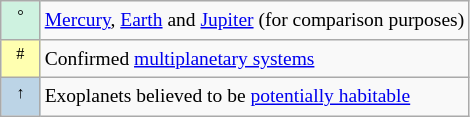<table class="wikitable sortable" style="font-size: small; text-align: center;">
<tr>
<td style="background:#CEF2E0; width:20px;"><sup>°</sup></td>
<td align=left><a href='#'>Mercury</a>, <a href='#'>Earth</a> and <a href='#'>Jupiter</a> (for comparison purposes)</td>
</tr>
<tr>
<td style="background:#ffffb0; width:20px;"><sup>#</sup></td>
<td align=left>Confirmed <a href='#'>multiplanetary systems</a></td>
</tr>
<tr>
<td style="background:#BCD4E6;" width:20px;"><sup>↑</sup></td>
<td align=left>Exoplanets believed to be <a href='#'>potentially habitable</a></td>
</tr>
</table>
